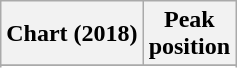<table class="wikitable sortable plainrowheaders" style="text-align:center">
<tr>
<th scope="col">Chart (2018)</th>
<th scope="col">Peak<br> position</th>
</tr>
<tr>
</tr>
<tr>
</tr>
<tr>
</tr>
<tr>
</tr>
</table>
